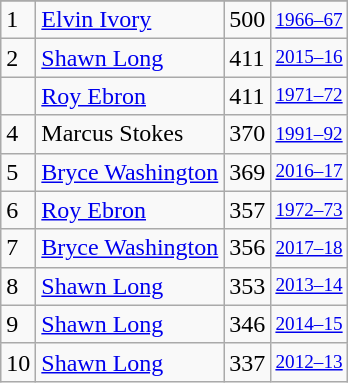<table class="wikitable">
<tr>
</tr>
<tr>
<td>1</td>
<td><a href='#'>Elvin Ivory</a></td>
<td>500</td>
<td style="font-size:80%;"><a href='#'>1966–67</a></td>
</tr>
<tr>
<td>2</td>
<td><a href='#'>Shawn Long</a></td>
<td>411</td>
<td style="font-size:80%;"><a href='#'>2015–16</a></td>
</tr>
<tr>
<td></td>
<td><a href='#'>Roy Ebron</a></td>
<td>411</td>
<td style="font-size:80%;"><a href='#'>1971–72</a></td>
</tr>
<tr>
<td>4</td>
<td>Marcus Stokes</td>
<td>370</td>
<td style="font-size:80%;"><a href='#'>1991–92</a></td>
</tr>
<tr>
<td>5</td>
<td><a href='#'>Bryce Washington</a></td>
<td>369</td>
<td style="font-size:80%;"><a href='#'>2016–17</a></td>
</tr>
<tr>
<td>6</td>
<td><a href='#'>Roy Ebron</a></td>
<td>357</td>
<td style="font-size:80%;"><a href='#'>1972–73</a></td>
</tr>
<tr>
<td>7</td>
<td><a href='#'>Bryce Washington</a></td>
<td>356</td>
<td style="font-size:80%;"><a href='#'>2017–18</a></td>
</tr>
<tr>
<td>8</td>
<td><a href='#'>Shawn Long</a></td>
<td>353</td>
<td style="font-size:80%;"><a href='#'>2013–14</a></td>
</tr>
<tr>
<td>9</td>
<td><a href='#'>Shawn Long</a></td>
<td>346</td>
<td style="font-size:80%;"><a href='#'>2014–15</a></td>
</tr>
<tr>
<td>10</td>
<td><a href='#'>Shawn Long</a></td>
<td>337</td>
<td style="font-size:80%;"><a href='#'>2012–13</a></td>
</tr>
</table>
